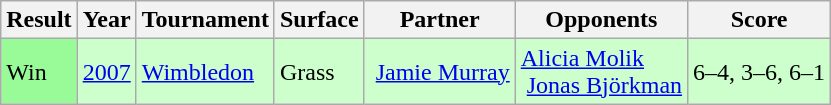<table class="sortable wikitable">
<tr>
<th>Result</th>
<th>Year</th>
<th>Tournament</th>
<th>Surface</th>
<th>Partner</th>
<th>Opponents</th>
<th>Score</th>
</tr>
<tr bgcolor=#CCFFCC>
<td bgcolor=98FB98>Win</td>
<td><a href='#'>2007</a></td>
<td><a href='#'>Wimbledon</a></td>
<td>Grass</td>
<td> <a href='#'>Jamie Murray</a></td>
<td> <a href='#'>Alicia Molik</a> <br>  <a href='#'>Jonas Björkman</a></td>
<td>6–4, 3–6, 6–1</td>
</tr>
</table>
